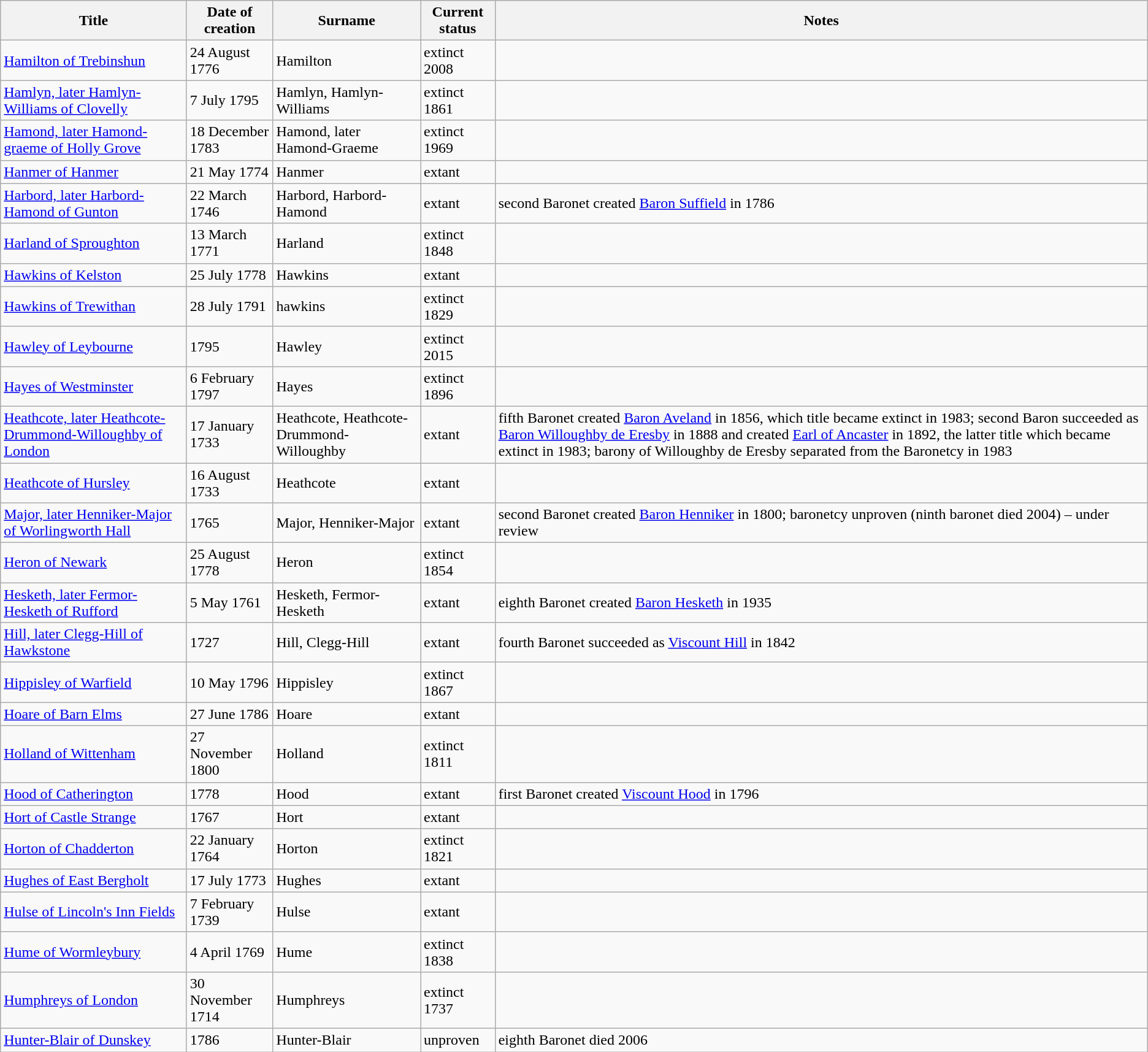<table class="wikitable">
<tr>
<th>Title</th>
<th>Date of creation</th>
<th>Surname</th>
<th>Current status</th>
<th>Notes</th>
</tr>
<tr>
<td><a href='#'>Hamilton of Trebinshun</a></td>
<td>24 August 1776</td>
<td>Hamilton</td>
<td>extinct 2008</td>
<td></td>
</tr>
<tr>
<td><a href='#'>Hamlyn, later Hamlyn-Williams of Clovelly</a></td>
<td>7 July 1795</td>
<td>Hamlyn, Hamlyn-Williams</td>
<td>extinct 1861</td>
<td></td>
</tr>
<tr>
<td><a href='#'>Hamond, later Hamond-graeme of Holly Grove</a></td>
<td>18 December 1783</td>
<td>Hamond, later Hamond-Graeme</td>
<td>extinct 1969</td>
<td></td>
</tr>
<tr>
<td><a href='#'>Hanmer of Hanmer</a></td>
<td>21 May 1774</td>
<td>Hanmer</td>
<td>extant</td>
<td></td>
</tr>
<tr>
<td><a href='#'>Harbord, later Harbord-Hamond of Gunton</a></td>
<td>22 March 1746</td>
<td>Harbord, Harbord-Hamond</td>
<td>extant</td>
<td>second Baronet created <a href='#'>Baron Suffield</a> in 1786</td>
</tr>
<tr>
<td><a href='#'>Harland of Sproughton</a></td>
<td>13 March 1771</td>
<td>Harland</td>
<td>extinct 1848</td>
<td></td>
</tr>
<tr>
<td><a href='#'>Hawkins of Kelston</a></td>
<td>25 July 1778</td>
<td>Hawkins</td>
<td>extant</td>
<td></td>
</tr>
<tr>
<td><a href='#'>Hawkins of Trewithan</a></td>
<td>28 July 1791</td>
<td>hawkins</td>
<td>extinct 1829</td>
<td></td>
</tr>
<tr>
<td><a href='#'>Hawley of Leybourne</a></td>
<td>1795</td>
<td>Hawley</td>
<td>extinct 2015</td>
<td></td>
</tr>
<tr>
<td><a href='#'>Hayes of Westminster</a></td>
<td>6 February 1797</td>
<td>Hayes</td>
<td>extinct 1896</td>
<td></td>
</tr>
<tr>
<td><a href='#'>Heathcote, later Heathcote-Drummond-Willoughby of London</a></td>
<td>17 January 1733</td>
<td>Heathcote, Heathcote-Drummond-Willoughby</td>
<td>extant</td>
<td>fifth Baronet created <a href='#'>Baron Aveland</a> in 1856, which title became extinct in 1983; second Baron succeeded as <a href='#'>Baron Willoughby de Eresby</a> in 1888 and created <a href='#'>Earl of Ancaster</a> in 1892, the latter title which became extinct in 1983; barony of Willoughby de Eresby separated from the Baronetcy in 1983</td>
</tr>
<tr>
<td><a href='#'>Heathcote of Hursley</a></td>
<td>16 August 1733</td>
<td>Heathcote</td>
<td>extant</td>
<td></td>
</tr>
<tr>
<td><a href='#'>Major, later Henniker-Major of Worlingworth Hall</a></td>
<td>1765</td>
<td>Major, Henniker-Major</td>
<td>extant</td>
<td>second Baronet created <a href='#'>Baron Henniker</a> in 1800; baronetcy unproven (ninth baronet died 2004) – under review</td>
</tr>
<tr>
<td><a href='#'>Heron of Newark</a></td>
<td>25 August 1778</td>
<td>Heron</td>
<td>extinct 1854</td>
<td></td>
</tr>
<tr>
<td><a href='#'>Hesketh, later Fermor-Hesketh of Rufford</a></td>
<td>5 May 1761</td>
<td>Hesketh, Fermor-Hesketh</td>
<td>extant</td>
<td>eighth Baronet created <a href='#'>Baron Hesketh</a> in 1935</td>
</tr>
<tr>
<td><a href='#'>Hill, later Clegg-Hill of Hawkstone</a></td>
<td>1727</td>
<td>Hill, Clegg-Hill</td>
<td>extant</td>
<td>fourth Baronet succeeded as <a href='#'>Viscount Hill</a> in 1842</td>
</tr>
<tr>
<td><a href='#'>Hippisley of Warfield</a></td>
<td>10 May 1796</td>
<td>Hippisley</td>
<td>extinct 1867</td>
<td></td>
</tr>
<tr>
<td><a href='#'>Hoare of Barn Elms</a></td>
<td>27 June 1786</td>
<td>Hoare</td>
<td>extant</td>
<td></td>
</tr>
<tr>
<td><a href='#'>Holland of Wittenham</a></td>
<td>27 November 1800</td>
<td>Holland</td>
<td>extinct 1811</td>
<td></td>
</tr>
<tr>
<td><a href='#'>Hood of Catherington</a></td>
<td>1778</td>
<td>Hood</td>
<td>extant</td>
<td>first Baronet created <a href='#'>Viscount Hood</a> in 1796</td>
</tr>
<tr>
<td><a href='#'>Hort of Castle Strange</a></td>
<td>1767</td>
<td>Hort</td>
<td>extant</td>
<td></td>
</tr>
<tr>
<td><a href='#'>Horton of Chadderton</a></td>
<td>22 January 1764</td>
<td>Horton</td>
<td>extinct 1821</td>
<td></td>
</tr>
<tr>
<td><a href='#'>Hughes of East Bergholt</a></td>
<td>17 July 1773</td>
<td>Hughes</td>
<td>extant</td>
<td></td>
</tr>
<tr>
<td><a href='#'>Hulse of Lincoln's Inn Fields</a></td>
<td>7 February 1739</td>
<td>Hulse</td>
<td>extant</td>
<td></td>
</tr>
<tr>
<td><a href='#'>Hume of Wormleybury</a></td>
<td>4 April 1769</td>
<td>Hume</td>
<td>extinct 1838</td>
<td></td>
</tr>
<tr>
<td><a href='#'>Humphreys of London</a></td>
<td>30 November 1714</td>
<td>Humphreys</td>
<td>extinct 1737</td>
<td></td>
</tr>
<tr>
<td><a href='#'>Hunter-Blair of Dunskey</a></td>
<td>1786</td>
<td>Hunter-Blair</td>
<td>unproven</td>
<td>eighth Baronet died 2006</td>
</tr>
</table>
